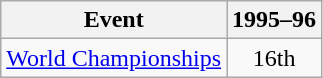<table class="wikitable" style="text-align:center">
<tr>
<th>Event</th>
<th>1995–96</th>
</tr>
<tr>
<td align=left><a href='#'>World Championships</a></td>
<td>16th</td>
</tr>
</table>
